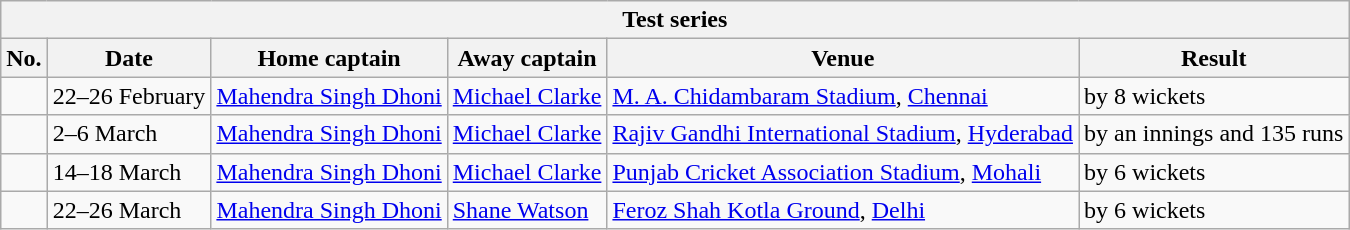<table class="wikitable">
<tr>
<th colspan="6">Test series</th>
</tr>
<tr>
<th>No.</th>
<th>Date</th>
<th>Home captain</th>
<th>Away captain</th>
<th>Venue</th>
<th>Result</th>
</tr>
<tr>
<td></td>
<td>22–26 February</td>
<td><a href='#'>Mahendra Singh Dhoni</a></td>
<td><a href='#'>Michael Clarke</a></td>
<td><a href='#'>M. A. Chidambaram Stadium</a>, <a href='#'>Chennai</a></td>
<td> by 8 wickets</td>
</tr>
<tr>
<td></td>
<td>2–6 March</td>
<td><a href='#'>Mahendra Singh Dhoni</a></td>
<td><a href='#'>Michael Clarke</a></td>
<td><a href='#'>Rajiv Gandhi International Stadium</a>, <a href='#'>Hyderabad</a></td>
<td> by an innings and 135 runs</td>
</tr>
<tr>
<td></td>
<td>14–18 March</td>
<td><a href='#'>Mahendra Singh Dhoni</a></td>
<td><a href='#'>Michael Clarke</a></td>
<td><a href='#'>Punjab Cricket Association Stadium</a>, <a href='#'>Mohali</a></td>
<td> by 6 wickets</td>
</tr>
<tr>
<td></td>
<td>22–26 March</td>
<td><a href='#'>Mahendra Singh Dhoni</a></td>
<td><a href='#'>Shane Watson</a></td>
<td><a href='#'>Feroz Shah Kotla Ground</a>, <a href='#'>Delhi</a></td>
<td> by 6 wickets</td>
</tr>
</table>
